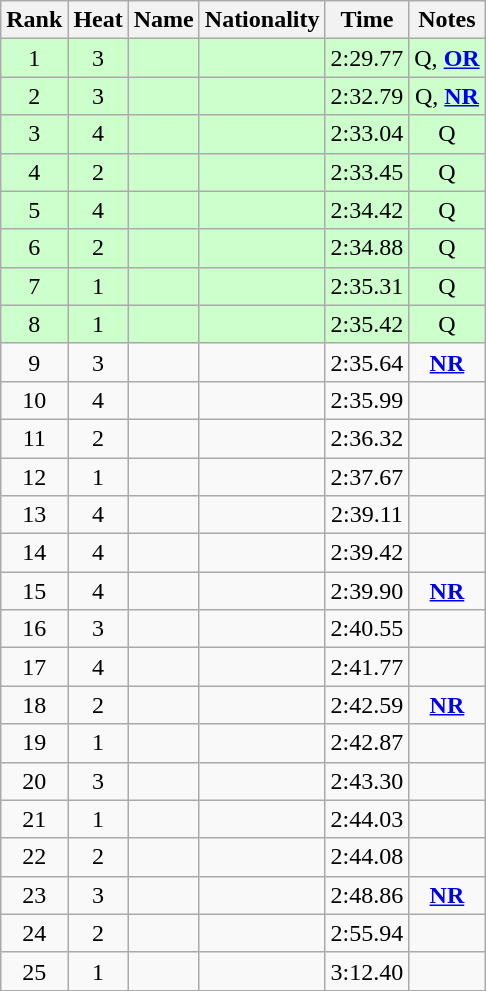<table class="wikitable sortable" style="text-align:center">
<tr>
<th>Rank</th>
<th>Heat</th>
<th>Name</th>
<th>Nationality</th>
<th>Time</th>
<th class="unsortable">Notes</th>
</tr>
<tr bgcolor="#ccffcc">
<td>1</td>
<td>3</td>
<td align="left"></td>
<td align="left"></td>
<td>2:29.77</td>
<td>Q, <strong><a href='#'>OR</a></strong></td>
</tr>
<tr bgcolor="#ccffcc">
<td>2</td>
<td>3</td>
<td align="left"></td>
<td align="left"></td>
<td>2:32.79</td>
<td>Q, <strong><a href='#'>NR</a></strong></td>
</tr>
<tr bgcolor="#ccffcc">
<td>3</td>
<td>4</td>
<td align="left"></td>
<td align="left"></td>
<td>2:33.04</td>
<td>Q</td>
</tr>
<tr bgcolor="#ccffcc">
<td>4</td>
<td>2</td>
<td align="left"></td>
<td align="left"></td>
<td>2:33.45</td>
<td>Q</td>
</tr>
<tr bgcolor="#ccffcc">
<td>5</td>
<td>4</td>
<td align="left"></td>
<td align="left"></td>
<td>2:34.42</td>
<td>Q</td>
</tr>
<tr bgcolor="#ccffcc">
<td>6</td>
<td>2</td>
<td align="left"></td>
<td align="left"></td>
<td>2:34.88</td>
<td>Q</td>
</tr>
<tr bgcolor="#ccffcc">
<td>7</td>
<td>1</td>
<td align="left"></td>
<td align="left"></td>
<td>2:35.31</td>
<td>Q</td>
</tr>
<tr bgcolor="#ccffcc">
<td>8</td>
<td>1</td>
<td align="left"></td>
<td align="left"></td>
<td>2:35.42</td>
<td>Q</td>
</tr>
<tr>
<td>9</td>
<td>3</td>
<td align="left"></td>
<td align="left"></td>
<td>2:35.64</td>
<td><strong><a href='#'>NR</a></strong></td>
</tr>
<tr>
<td>10</td>
<td>4</td>
<td align="left"></td>
<td align="left"></td>
<td>2:35.99</td>
<td></td>
</tr>
<tr>
<td>11</td>
<td>2</td>
<td align="left"></td>
<td align="left"></td>
<td>2:36.32</td>
<td></td>
</tr>
<tr>
<td>12</td>
<td>1</td>
<td align="left"></td>
<td align="left"></td>
<td>2:37.67</td>
<td></td>
</tr>
<tr>
<td>13</td>
<td>4</td>
<td align="left"></td>
<td align="left"></td>
<td>2:39.11</td>
<td></td>
</tr>
<tr>
<td>14</td>
<td>4</td>
<td align="left"></td>
<td align="left"></td>
<td>2:39.42</td>
<td></td>
</tr>
<tr>
<td>15</td>
<td>4</td>
<td align="left"></td>
<td align="left"></td>
<td>2:39.90</td>
<td><strong><a href='#'>NR</a></strong></td>
</tr>
<tr>
<td>16</td>
<td>3</td>
<td align="left"></td>
<td align="left"></td>
<td>2:40.55</td>
<td></td>
</tr>
<tr>
<td>17</td>
<td>4</td>
<td align="left"></td>
<td align="left"></td>
<td>2:41.77</td>
<td></td>
</tr>
<tr>
<td>18</td>
<td>2</td>
<td align="left"></td>
<td align="left"></td>
<td>2:42.59</td>
<td><strong><a href='#'>NR</a></strong></td>
</tr>
<tr>
<td>19</td>
<td>1</td>
<td align="left"></td>
<td align="left"></td>
<td>2:42.87</td>
<td></td>
</tr>
<tr>
<td>20</td>
<td>3</td>
<td align="left"></td>
<td align="left"></td>
<td>2:43.30</td>
<td></td>
</tr>
<tr>
<td>21</td>
<td>1</td>
<td align="left"></td>
<td align="left"></td>
<td>2:44.03</td>
<td></td>
</tr>
<tr>
<td>22</td>
<td>2</td>
<td align="left"></td>
<td align="left"></td>
<td>2:44.08</td>
<td></td>
</tr>
<tr>
<td>23</td>
<td>3</td>
<td align="left"></td>
<td align="left"></td>
<td>2:48.86</td>
<td><strong><a href='#'>NR</a></strong></td>
</tr>
<tr>
<td>24</td>
<td>2</td>
<td align="left"></td>
<td align="left"></td>
<td>2:55.94</td>
<td></td>
</tr>
<tr>
<td>25</td>
<td>1</td>
<td align="left"></td>
<td align="left"></td>
<td>3:12.40</td>
<td></td>
</tr>
</table>
